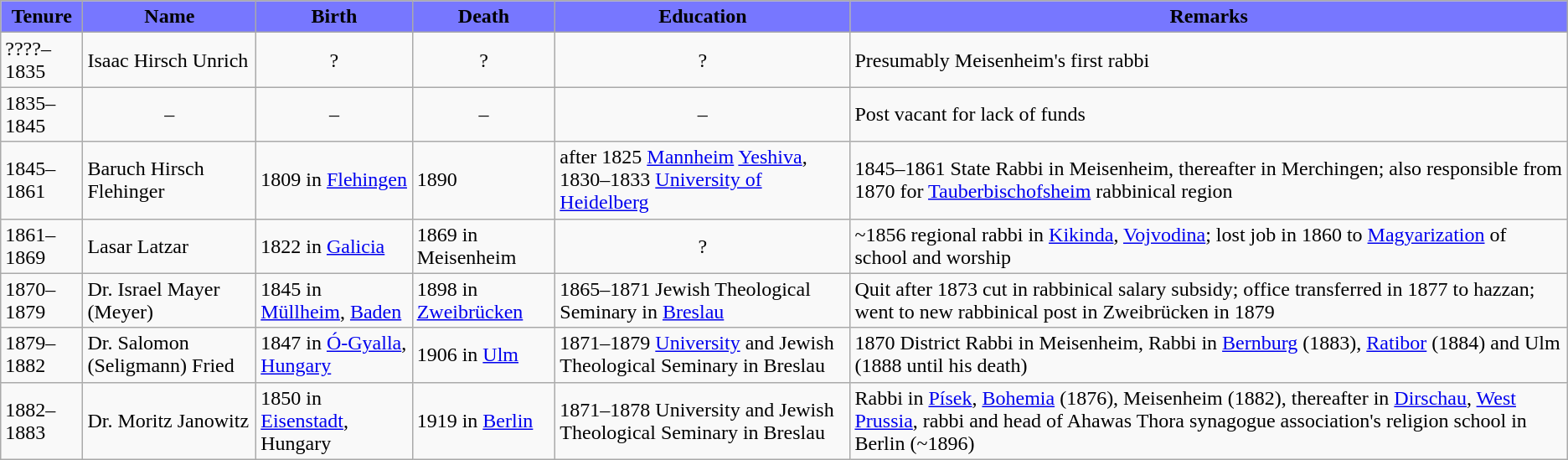<table class="wikitable">
<tr>
<th style="background:#7777ff">Tenure</th>
<th style="background:#7777ff">Name</th>
<th style="background:#7777ff">Birth</th>
<th style="background:#7777ff">Death</th>
<th style="background:#7777ff">Education</th>
<th style="background:#7777ff">Remarks</th>
</tr>
<tr>
<td class="bgcolor5">????–1835</td>
<td align="left">Isaac Hirsch Unrich</td>
<td align="center">?</td>
<td align="center">?</td>
<td align="center">?</td>
<td align="left">Presumably Meisenheim's first rabbi</td>
</tr>
<tr>
<td class="bgcolor5">1835–1845</td>
<td align="center">–</td>
<td align="center">–</td>
<td align="center">–</td>
<td align="center">–</td>
<td align="left">Post vacant for lack of funds</td>
</tr>
<tr>
<td class="bgcolor5">1845–1861</td>
<td align="left">Baruch Hirsch Flehinger</td>
<td align="left">1809 in <a href='#'>Flehingen</a></td>
<td align="left">1890</td>
<td align="left">after 1825 <a href='#'>Mannheim</a> <a href='#'>Yeshiva</a>, 1830–1833 <a href='#'>University of Heidelberg</a></td>
<td align="left">1845–1861 State Rabbi in Meisenheim, thereafter in Merchingen; also responsible from 1870 for <a href='#'>Tauberbischofsheim</a> rabbinical region</td>
</tr>
<tr>
<td class="bgcolor5">1861–1869</td>
<td align="left">Lasar Latzar</td>
<td align="left">1822 in <a href='#'>Galicia</a></td>
<td align="left">1869 in Meisenheim</td>
<td align="center">?</td>
<td align="left">~1856 regional rabbi in <a href='#'>Kikinda</a>, <a href='#'>Vojvodina</a>; lost job in 1860 to <a href='#'>Magyarization</a> of school and worship</td>
</tr>
<tr>
<td class="bgcolor5">1870–1879</td>
<td align="left">Dr. Israel Mayer (Meyer)</td>
<td align="left">1845 in <a href='#'>Müllheim</a>, <a href='#'>Baden</a></td>
<td align="left">1898 in <a href='#'>Zweibrücken</a></td>
<td align="left">1865–1871 Jewish Theological Seminary in <a href='#'>Breslau</a></td>
<td align="left">Quit after 1873 cut in rabbinical salary subsidy; office transferred in 1877 to hazzan; went to new rabbinical post in Zweibrücken in 1879</td>
</tr>
<tr>
<td class="bgcolor5">1879–1882</td>
<td align="left">Dr. Salomon (Seligmann) Fried</td>
<td align="left">1847 in <a href='#'>Ó-Gyalla</a>, <a href='#'>Hungary</a></td>
<td align="left">1906 in <a href='#'>Ulm</a></td>
<td align="left">1871–1879 <a href='#'>University</a> and Jewish Theological Seminary in Breslau</td>
<td align="left">1870 District Rabbi in Meisenheim, Rabbi in <a href='#'>Bernburg</a> (1883), <a href='#'>Ratibor</a> (1884) and Ulm (1888 until his death)</td>
</tr>
<tr>
<td class="bgcolor5">1882–1883</td>
<td align="left">Dr. Moritz Janowitz</td>
<td align="left">1850 in <a href='#'>Eisenstadt</a>, Hungary</td>
<td align="left">1919 in <a href='#'>Berlin</a></td>
<td align="left">1871–1878 University and Jewish Theological Seminary in Breslau</td>
<td align="left">Rabbi in <a href='#'>Písek</a>, <a href='#'>Bohemia</a> (1876), Meisenheim (1882), thereafter in <a href='#'>Dirschau</a>, <a href='#'>West Prussia</a>, rabbi and head of Ahawas Thora synagogue association's religion school in Berlin (~1896)</td>
</tr>
</table>
